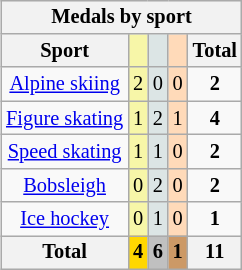<table class=wikitable style=font-size:85%;float:right;text-align:center>
<tr>
<th colspan=5>Medals by sport</th>
</tr>
<tr>
<th>Sport</th>
<td bgcolor=F7F6A8></td>
<td bgcolor=DCE5E5></td>
<td bgcolor=FFDAB9></td>
<th>Total</th>
</tr>
<tr>
<td><a href='#'>Alpine skiing</a></td>
<td bgcolor=F7F6A8>2</td>
<td bgcolor=DCE5E5>0</td>
<td bgcolor=FFDAB9>0</td>
<td><strong>2</strong></td>
</tr>
<tr>
<td><a href='#'>Figure skating</a></td>
<td bgcolor=F7F6A8>1</td>
<td bgcolor=DCE5E5>2</td>
<td bgcolor=FFDAB9>1</td>
<td><strong>4</strong></td>
</tr>
<tr>
<td><a href='#'>Speed skating</a></td>
<td bgcolor=F7F6A8>1</td>
<td bgcolor=DCE5E5>1</td>
<td bgcolor=FFDAB9>0</td>
<td><strong>2</strong></td>
</tr>
<tr>
<td><a href='#'>Bobsleigh</a></td>
<td bgcolor=F7F6A8>0</td>
<td bgcolor=DCE5E5>2</td>
<td bgcolor=FFDAB9>0</td>
<td><strong>2</strong></td>
</tr>
<tr>
<td><a href='#'>Ice hockey</a></td>
<td bgcolor=F7F6A8>0</td>
<td bgcolor=DCE5E5>1</td>
<td bgcolor=FFDAB9>0</td>
<td><strong>1</strong></td>
</tr>
<tr>
<th>Total</th>
<th style=background:gold>4</th>
<th style=background:silver>6</th>
<th style=background:#c96>1</th>
<th>11</th>
</tr>
</table>
